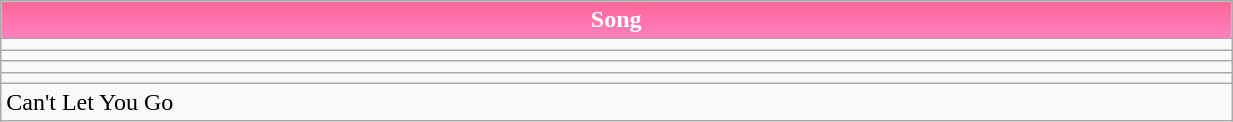<table class=wikitable width=65%>
<tr>
<th style="background:linear-gradient(#FF6699, #FF80BF); color:white" align="center" width="21%">Song</th>
</tr>
<tr>
<td></td>
</tr>
<tr>
<td></td>
</tr>
<tr>
<td></td>
</tr>
<tr>
<td></td>
</tr>
<tr>
<td>Can't Let You Go</td>
</tr>
</table>
